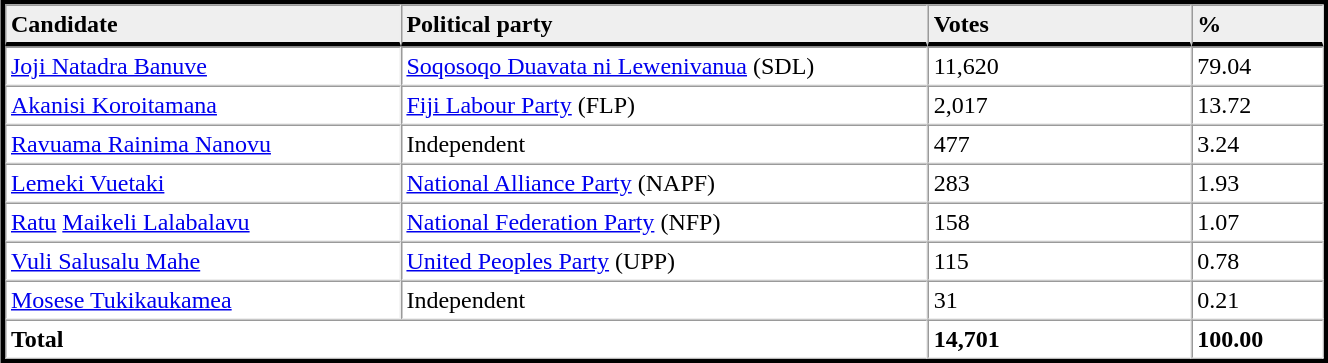<table table width="70%" border="1" align="center" cellpadding=3 cellspacing=0 style="margin:5px; border:3px solid;">
<tr>
<td td width="30%" style="border-bottom:3px solid; background:#efefef;"><strong>Candidate</strong></td>
<td td width="40%" style="border-bottom:3px solid; background:#efefef;"><strong>Political party</strong></td>
<td td width="20%" style="border-bottom:3px solid; background:#efefef;"><strong>Votes</strong></td>
<td td width="10%" style="border-bottom:3px solid; background:#efefef;"><strong>%</strong></td>
</tr>
<tr>
<td><a href='#'>Joji Natadra Banuve</a></td>
<td><a href='#'>Soqosoqo Duavata ni Lewenivanua</a> (SDL)</td>
<td>11,620</td>
<td>79.04</td>
</tr>
<tr>
<td><a href='#'>Akanisi Koroitamana</a></td>
<td><a href='#'>Fiji Labour Party</a> (FLP)</td>
<td>2,017</td>
<td>13.72</td>
</tr>
<tr>
<td><a href='#'>Ravuama Rainima Nanovu</a></td>
<td>Independent</td>
<td>477</td>
<td>3.24</td>
</tr>
<tr>
<td><a href='#'>Lemeki Vuetaki</a></td>
<td><a href='#'>National Alliance Party</a> (NAPF)</td>
<td>283</td>
<td>1.93</td>
</tr>
<tr>
<td><a href='#'>Ratu</a> <a href='#'>Maikeli Lalabalavu</a></td>
<td><a href='#'>National Federation Party</a> (NFP)</td>
<td>158</td>
<td>1.07</td>
</tr>
<tr>
<td><a href='#'>Vuli Salusalu Mahe</a></td>
<td><a href='#'>United Peoples Party</a> (UPP)</td>
<td>115</td>
<td>0.78</td>
</tr>
<tr>
<td><a href='#'>Mosese Tukikaukamea</a></td>
<td>Independent</td>
<td>31</td>
<td>0.21</td>
</tr>
<tr>
<td colspan=2><strong>Total</strong></td>
<td><strong>14,701</strong></td>
<td><strong>100.00</strong></td>
</tr>
<tr>
</tr>
</table>
